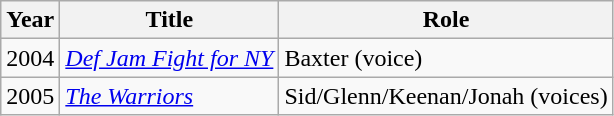<table class="wikitable plainrowheaders sortable" style="margin-right: 0;">
<tr>
<th>Year</th>
<th>Title</th>
<th>Role</th>
</tr>
<tr>
<td>2004</td>
<td><em><a href='#'>Def Jam Fight for NY</a></em></td>
<td>Baxter (voice)</td>
</tr>
<tr>
<td>2005</td>
<td><em><a href='#'>The Warriors</a></em></td>
<td>Sid/Glenn/Keenan/Jonah (voices)</td>
</tr>
</table>
